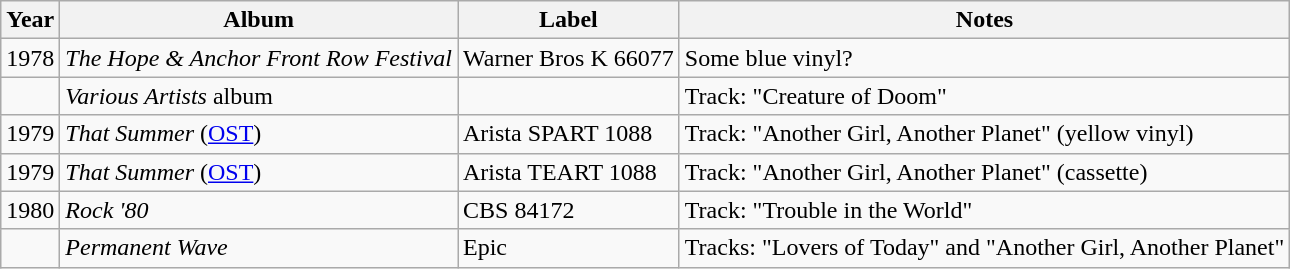<table class="wikitable" style="text-align:left">
<tr>
<th>Year</th>
<th>Album</th>
<th>Label</th>
<th>Notes</th>
</tr>
<tr>
<td>1978</td>
<td><em>The Hope & Anchor Front Row Festival</em></td>
<td>Warner Bros K 66077</td>
<td>Some blue vinyl?</td>
</tr>
<tr>
<td></td>
<td><em>Various Artists</em> album</td>
<td></td>
<td>Track: "Creature of Doom"</td>
</tr>
<tr>
<td>1979</td>
<td><em>That Summer</em> (<a href='#'>OST</a>)</td>
<td>Arista SPART 1088</td>
<td>Track: "Another Girl, Another Planet" (yellow vinyl)</td>
</tr>
<tr>
<td>1979</td>
<td><em>That Summer</em> (<a href='#'>OST</a>)</td>
<td>Arista TEART 1088</td>
<td>Track: "Another Girl, Another Planet" (cassette)</td>
</tr>
<tr>
<td>1980</td>
<td><em>Rock '80</em></td>
<td>CBS 84172</td>
<td>Track: "Trouble in the World"</td>
</tr>
<tr>
<td></td>
<td><em>Permanent Wave</em></td>
<td>Epic</td>
<td>Tracks: "Lovers of Today" and "Another Girl, Another Planet"</td>
</tr>
</table>
